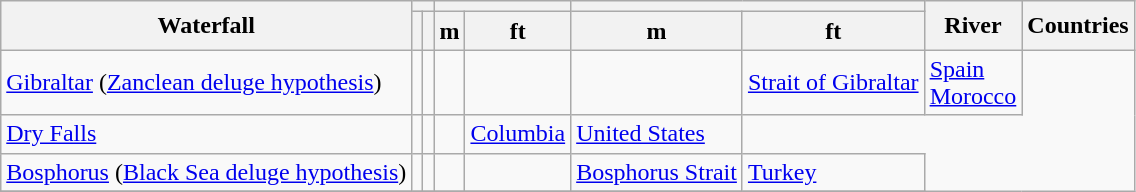<table class="wikitable sortable">
<tr>
<th rowspan=2>Waterfall</th>
<th colspan=2></th>
<th colspan=2></th>
<th colspan=2></th>
<th rowspan=2>River</th>
<th rowspan=2>Countries</th>
</tr>
<tr>
<th></th>
<th></th>
<th>m</th>
<th>ft</th>
<th>m</th>
<th>ft</th>
</tr>
<tr>
<td><a href='#'>Gibraltar</a> (<a href='#'>Zanclean deluge hypothesis</a>)</td>
<td></td>
<td></td>
<td></td>
<td></td>
<td></td>
<td><a href='#'>Strait of Gibraltar</a></td>
<td> <a href='#'>Spain</a><br> <a href='#'>Morocco</a></td>
</tr>
<tr>
<td><a href='#'>Dry Falls</a></td>
<td></td>
<td></td>
<td></td>
<td><a href='#'>Columbia</a></td>
<td> <a href='#'>United States</a></td>
</tr>
<tr>
<td><a href='#'>Bosphorus</a> (<a href='#'>Black Sea deluge hypothesis</a>)</td>
<td></td>
<td></td>
<td></td>
<td></td>
<td><a href='#'>Bosphorus Strait</a></td>
<td> <a href='#'>Turkey</a></td>
</tr>
<tr>
</tr>
</table>
